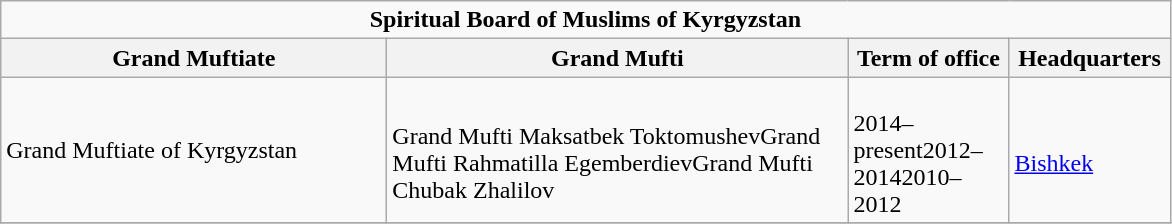<table class=wikitable>
<tr>
<td colspan=4 align=center><strong>Spiritual Board of Muslims of Kyrgyzstan </strong></td>
</tr>
<tr>
<th scope="row" width="250">Grand Muftiate</th>
<th scope="row" width="300">Grand Mufti</th>
<th scope="row" width="100">Term of office</th>
<th scope="row" width="100">Headquarters</th>
</tr>
<tr>
<td>Grand Muftiate of Kyrgyzstan</td>
<td><br>Grand Mufti Maksatbek ToktomushevGrand Mufti Rahmatilla EgemberdievGrand Mufti Chubak Zhalilov</td>
<td><br>2014–present2012–20142010–2012</td>
<td><br><a href='#'>Bishkek</a></td>
</tr>
<tr>
</tr>
</table>
